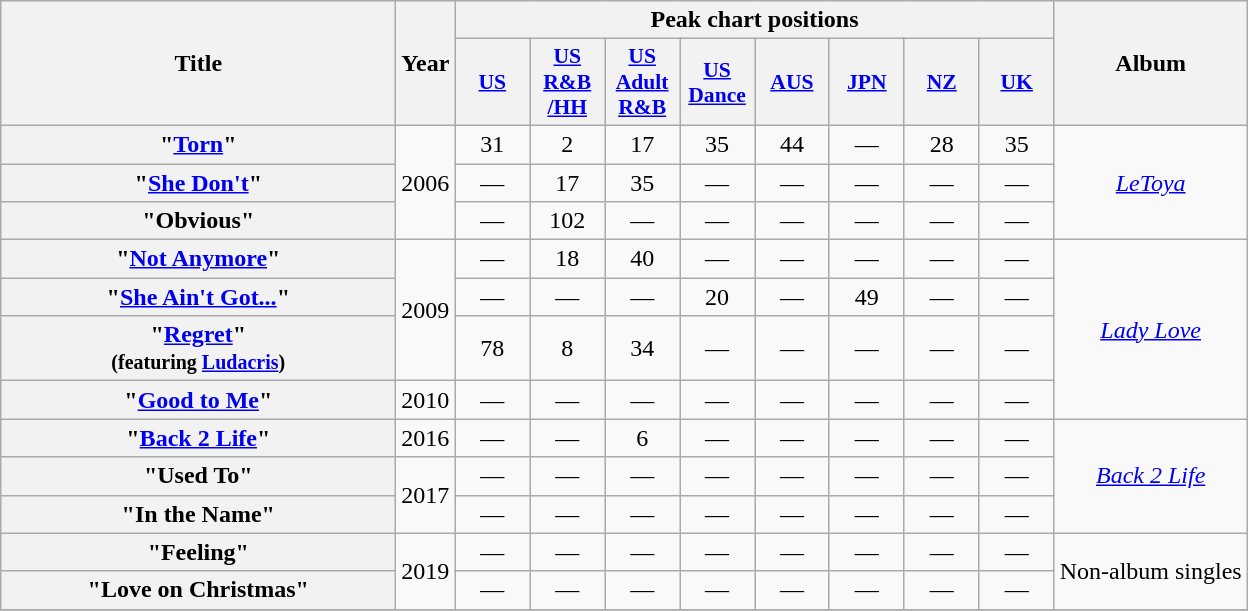<table class="wikitable plainrowheaders" style="text-align:center;">
<tr>
<th scope="col" rowspan="2" style="width:16em;">Title</th>
<th scope="col" rowspan="2">Year</th>
<th scope="col" colspan="8">Peak chart positions</th>
<th scope="col" rowspan="2">Album</th>
</tr>
<tr>
<th scope="col" style="width:3em;font-size:90%;"><a href='#'>US</a><br></th>
<th scope="col" style="width:3em;font-size:90%;"><a href='#'>US R&B<br>/HH</a><br></th>
<th scope="col" style="width:3em;font-size:90%;"><a href='#'>US<br>Adult<br>R&B</a><br></th>
<th scope="col" style="width:3em;font-size:90%;"><a href='#'>US Dance</a><br></th>
<th scope="col" style="width:3em;font-size:90%;"><a href='#'>AUS</a><br></th>
<th scope="col" style="width:3em;font-size:90%;"><a href='#'>JPN</a><br></th>
<th scope="col" style="width:3em;font-size:90%;"><a href='#'>NZ</a><br></th>
<th scope="col" style="width:3em;font-size:90%;"><a href='#'>UK</a><br></th>
</tr>
<tr>
<th scope="row">"<a href='#'>Torn</a>"</th>
<td rowspan="3">2006</td>
<td>31</td>
<td>2</td>
<td>17</td>
<td>35</td>
<td>44</td>
<td>—</td>
<td>28</td>
<td>35</td>
<td rowspan="3"><em><a href='#'>LeToya</a></em></td>
</tr>
<tr>
<th scope="row">"<a href='#'>She Don't</a>"</th>
<td>—</td>
<td>17</td>
<td>35</td>
<td>—</td>
<td>—</td>
<td>—</td>
<td>—</td>
<td>—</td>
</tr>
<tr>
<th scope="row">"Obvious"</th>
<td>—</td>
<td>102</td>
<td>—</td>
<td>—</td>
<td>—</td>
<td>—</td>
<td>—</td>
<td>—</td>
</tr>
<tr>
<th scope="row">"<a href='#'>Not Anymore</a>"</th>
<td rowspan="3">2009</td>
<td>—</td>
<td>18</td>
<td>40</td>
<td>—</td>
<td>—</td>
<td>—</td>
<td>—</td>
<td>—</td>
<td rowspan="4"><em><a href='#'>Lady Love</a></em></td>
</tr>
<tr>
<th scope="row">"<a href='#'>She Ain't Got...</a>"</th>
<td>—</td>
<td>—</td>
<td>—</td>
<td>20</td>
<td>—</td>
<td>49</td>
<td>—</td>
<td>—</td>
</tr>
<tr>
<th scope="row">"<a href='#'>Regret</a>" <br><small>(featuring <a href='#'>Ludacris</a>)</small></th>
<td>78</td>
<td>8</td>
<td>34</td>
<td>—</td>
<td>—</td>
<td>—</td>
<td>—</td>
<td>—</td>
</tr>
<tr>
<th scope="row">"<a href='#'>Good to Me</a>"</th>
<td>2010</td>
<td>—</td>
<td>—</td>
<td>—</td>
<td>—</td>
<td>—</td>
<td>—</td>
<td>—</td>
<td>—</td>
</tr>
<tr>
<th scope="row">"<a href='#'>Back 2 Life</a>"</th>
<td>2016</td>
<td>—</td>
<td>—</td>
<td>6</td>
<td>—</td>
<td>—</td>
<td>—</td>
<td>—</td>
<td>—</td>
<td rowspan="3"><em><a href='#'>Back 2 Life</a></em></td>
</tr>
<tr>
<th scope="row">"Used To"</th>
<td rowspan="2">2017</td>
<td>—</td>
<td>—</td>
<td>—</td>
<td>—</td>
<td>—</td>
<td>—</td>
<td>—</td>
<td>—</td>
</tr>
<tr>
<th scope="row">"In the Name"</th>
<td>—</td>
<td>—</td>
<td>—</td>
<td>—</td>
<td>—</td>
<td>—</td>
<td>—</td>
<td>—</td>
</tr>
<tr>
<th scope="row">"Feeling"</th>
<td rowspan="2">2019</td>
<td>—</td>
<td>—</td>
<td>—</td>
<td>—</td>
<td>—</td>
<td>—</td>
<td>—</td>
<td>—</td>
<td rowspan="2">Non-album singles</td>
</tr>
<tr>
<th scope="row">"Love on Christmas"</th>
<td>—</td>
<td>—</td>
<td>—</td>
<td>—</td>
<td>—</td>
<td>—</td>
<td>—</td>
<td>—</td>
</tr>
<tr>
</tr>
</table>
